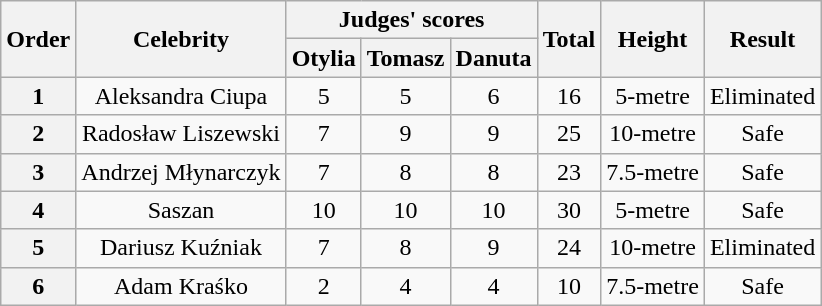<table class="wikitable" style="margin= auto; text-align: center;">
<tr>
<th scope=row rowspan=2>Order</th>
<th rowspan=2>Celebrity</th>
<th colspan=3>Judges' scores</th>
<th rowspan=2>Total</th>
<th rowspan=2>Height</th>
<th rowspan=2>Result</th>
</tr>
<tr>
<th>Otylia</th>
<th>Tomasz</th>
<th>Danuta</th>
</tr>
<tr>
<th scope=row>1</th>
<td>Aleksandra Ciupa</td>
<td>5</td>
<td>5</td>
<td>6</td>
<td>16</td>
<td>5-metre</td>
<td>Eliminated</td>
</tr>
<tr>
<th scope=row>2</th>
<td>Radosław Liszewski</td>
<td>7</td>
<td>9</td>
<td>9</td>
<td>25</td>
<td>10-metre</td>
<td>Safe</td>
</tr>
<tr>
<th scope=row>3</th>
<td>Andrzej Młynarczyk</td>
<td>7</td>
<td>8</td>
<td>8</td>
<td>23</td>
<td>7.5-metre</td>
<td>Safe</td>
</tr>
<tr>
<th scope=row>4</th>
<td>Saszan</td>
<td>10</td>
<td>10</td>
<td>10</td>
<td>30</td>
<td>5-metre</td>
<td>Safe</td>
</tr>
<tr>
<th scope=row>5</th>
<td>Dariusz Kuźniak</td>
<td>7</td>
<td>8</td>
<td>9</td>
<td>24</td>
<td>10-metre</td>
<td>Eliminated</td>
</tr>
<tr>
<th scope=row>6</th>
<td>Adam Kraśko</td>
<td>2</td>
<td>4</td>
<td>4</td>
<td>10</td>
<td>7.5-metre</td>
<td>Safe</td>
</tr>
</table>
